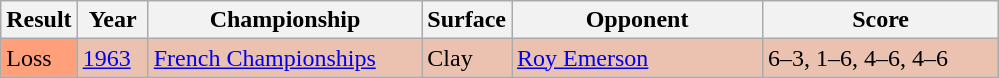<table class="sortable wikitable">
<tr>
<th style="width:40px">Result</th>
<th style="width:40px">Year</th>
<th style="width:175px">Championship</th>
<th style="width:50px">Surface</th>
<th style="width:160px">Opponent</th>
<th style="width:150px" class="unsortable">Score</th>
</tr>
<tr style="background:#ebc2af;">
<td style="background:#ffa07a;">Loss</td>
<td><a href='#'>1963</a></td>
<td><a href='#'>French Championships</a></td>
<td>Clay</td>
<td> <a href='#'>Roy Emerson</a></td>
<td>6–3, 1–6, 4–6, 4–6</td>
</tr>
</table>
